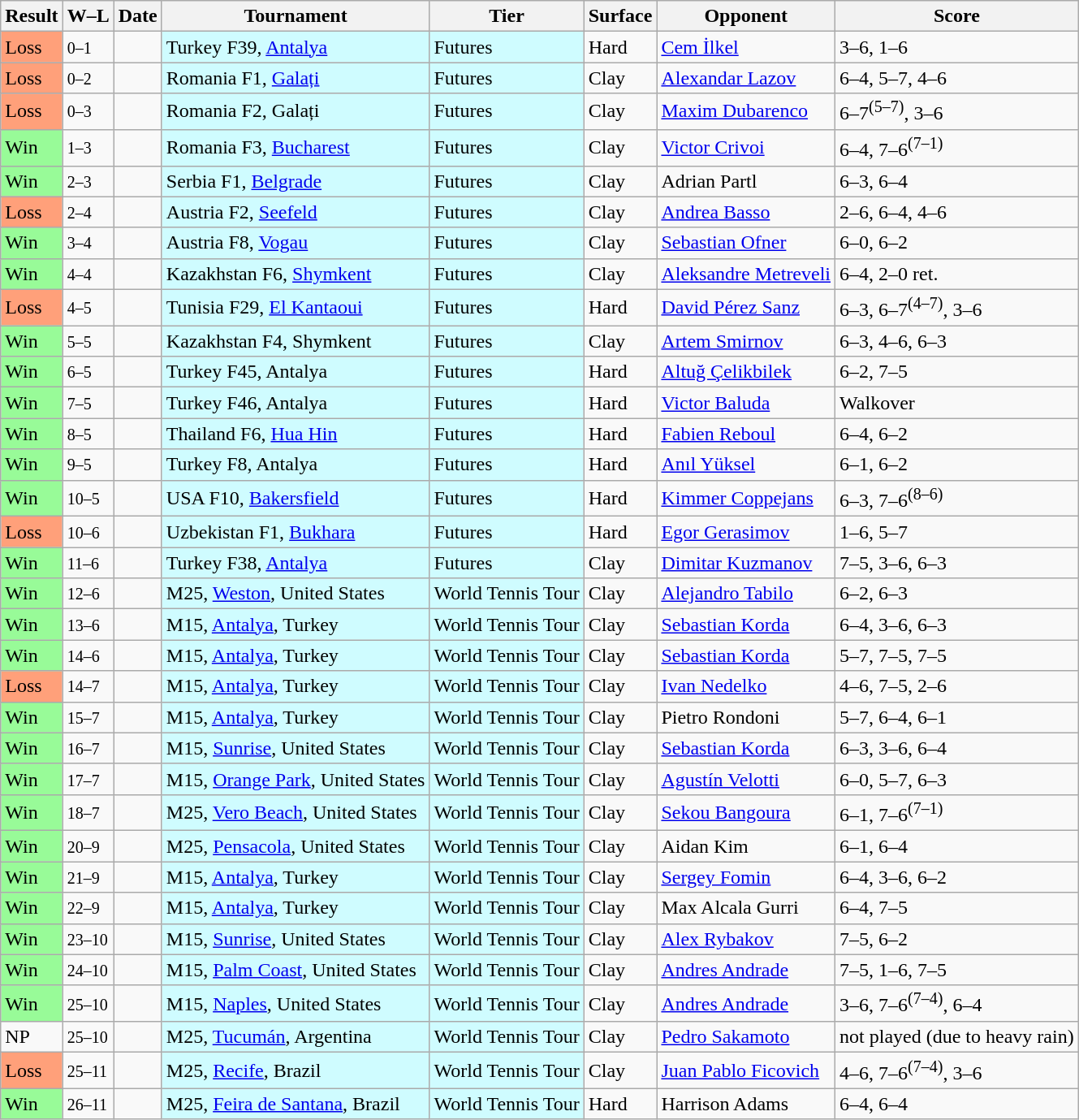<table class="sortable wikitable">
<tr>
<th>Result</th>
<th class="unsortable">W–L</th>
<th>Date</th>
<th>Tournament</th>
<th>Tier</th>
<th>Surface</th>
<th>Opponent</th>
<th class="unsortable">Score</th>
</tr>
<tr>
<td bgcolor=FFA07A>Loss</td>
<td><small>0–1</small></td>
<td></td>
<td style="background:#cffcff;">Turkey F39, <a href='#'>Antalya</a></td>
<td style="background:#cffcff;">Futures</td>
<td>Hard</td>
<td> <a href='#'>Cem İlkel</a></td>
<td>3–6, 1–6</td>
</tr>
<tr>
<td bgcolor=FFA07A>Loss</td>
<td><small>0–2</small></td>
<td></td>
<td style="background:#cffcff;">Romania F1, <a href='#'>Galați</a></td>
<td style="background:#cffcff;">Futures</td>
<td>Clay</td>
<td> <a href='#'>Alexandar Lazov</a></td>
<td>6–4, 5–7, 4–6</td>
</tr>
<tr>
<td bgcolor=FFA07A>Loss</td>
<td><small>0–3</small></td>
<td></td>
<td style="background:#cffcff;">Romania F2, Galați</td>
<td style="background:#cffcff;">Futures</td>
<td>Clay</td>
<td> <a href='#'>Maxim Dubarenco</a></td>
<td>6–7<sup>(5–7)</sup>, 3–6</td>
</tr>
<tr>
<td bgcolor=98FB98>Win</td>
<td><small>1–3</small></td>
<td></td>
<td style="background:#cffcff;">Romania F3, <a href='#'>Bucharest</a></td>
<td style="background:#cffcff;">Futures</td>
<td>Clay</td>
<td> <a href='#'>Victor Crivoi</a></td>
<td>6–4, 7–6<sup>(7–1)</sup></td>
</tr>
<tr>
<td bgcolor=98FB98>Win</td>
<td><small>2–3</small></td>
<td></td>
<td style="background:#cffcff;">Serbia F1, <a href='#'>Belgrade</a></td>
<td style="background:#cffcff;">Futures</td>
<td>Clay</td>
<td> Adrian Partl</td>
<td>6–3, 6–4</td>
</tr>
<tr>
<td bgcolor=FFA07A>Loss</td>
<td><small>2–4</small></td>
<td></td>
<td style="background:#cffcff;">Austria F2, <a href='#'>Seefeld</a></td>
<td style="background:#cffcff;">Futures</td>
<td>Clay</td>
<td> <a href='#'>Andrea Basso</a></td>
<td>2–6, 6–4, 4–6</td>
</tr>
<tr>
<td bgcolor=98FB98>Win</td>
<td><small>3–4</small></td>
<td></td>
<td style="background:#cffcff;">Austria F8, <a href='#'>Vogau</a></td>
<td style="background:#cffcff;">Futures</td>
<td>Clay</td>
<td> <a href='#'>Sebastian Ofner</a></td>
<td>6–0, 6–2</td>
</tr>
<tr>
<td bgcolor=98FB98>Win</td>
<td><small>4–4</small></td>
<td></td>
<td style="background:#cffcff;">Kazakhstan F6, <a href='#'>Shymkent</a></td>
<td style="background:#cffcff;">Futures</td>
<td>Clay</td>
<td> <a href='#'>Aleksandre Metreveli</a></td>
<td>6–4, 2–0 ret.</td>
</tr>
<tr>
<td bgcolor=FFA07A>Loss</td>
<td><small>4–5</small></td>
<td></td>
<td style="background:#cffcff;">Tunisia F29, <a href='#'>El Kantaoui</a></td>
<td style="background:#cffcff;">Futures</td>
<td>Hard</td>
<td> <a href='#'>David Pérez Sanz</a></td>
<td>6–3, 6–7<sup>(4–7)</sup>, 3–6</td>
</tr>
<tr>
<td bgcolor=98FB98>Win</td>
<td><small>5–5</small></td>
<td></td>
<td style="background:#cffcff;">Kazakhstan F4, Shymkent</td>
<td style="background:#cffcff;">Futures</td>
<td>Clay</td>
<td> <a href='#'>Artem Smirnov</a></td>
<td>6–3, 4–6, 6–3</td>
</tr>
<tr>
<td bgcolor=98FB98>Win</td>
<td><small>6–5</small></td>
<td></td>
<td style="background:#cffcff;">Turkey F45, Antalya</td>
<td style="background:#cffcff;">Futures</td>
<td>Hard</td>
<td> <a href='#'>Altuğ Çelikbilek</a></td>
<td>6–2, 7–5</td>
</tr>
<tr>
<td bgcolor=98FB98>Win</td>
<td><small>7–5</small></td>
<td></td>
<td style="background:#cffcff;">Turkey F46, Antalya</td>
<td style="background:#cffcff;">Futures</td>
<td>Hard</td>
<td> <a href='#'>Victor Baluda</a></td>
<td>Walkover</td>
</tr>
<tr>
<td bgcolor=98FB98>Win</td>
<td><small>8–5</small></td>
<td></td>
<td style="background:#cffcff;">Thailand F6, <a href='#'>Hua Hin</a></td>
<td style="background:#cffcff;">Futures</td>
<td>Hard</td>
<td> <a href='#'>Fabien Reboul</a></td>
<td>6–4, 6–2</td>
</tr>
<tr>
<td bgcolor=98FB98>Win</td>
<td><small>9–5</small></td>
<td></td>
<td style="background:#cffcff;">Turkey F8, Antalya</td>
<td style="background:#cffcff;">Futures</td>
<td>Hard</td>
<td> <a href='#'>Anıl Yüksel</a></td>
<td>6–1, 6–2</td>
</tr>
<tr>
<td bgcolor=98FB98>Win</td>
<td><small>10–5</small></td>
<td></td>
<td style="background:#cffcff;">USA F10, <a href='#'>Bakersfield</a></td>
<td style="background:#cffcff;">Futures</td>
<td>Hard</td>
<td> <a href='#'>Kimmer Coppejans</a></td>
<td>6–3, 7–6<sup>(8–6)</sup></td>
</tr>
<tr>
<td bgcolor=FFA07A>Loss</td>
<td><small>10–6</small></td>
<td></td>
<td style="background:#cffcff;">Uzbekistan F1, <a href='#'>Bukhara</a></td>
<td style="background:#cffcff;">Futures</td>
<td>Hard</td>
<td> <a href='#'>Egor Gerasimov</a></td>
<td>1–6, 5–7</td>
</tr>
<tr>
<td bgcolor=98fb98>Win</td>
<td><small>11–6</small></td>
<td></td>
<td style="background:#cffcff;">Turkey F38, <a href='#'>Antalya</a></td>
<td style="background:#cffcff;">Futures</td>
<td>Clay</td>
<td> <a href='#'>Dimitar Kuzmanov</a></td>
<td>7–5, 3–6, 6–3</td>
</tr>
<tr>
<td bgcolor=98FB98>Win</td>
<td><small>12–6</small></td>
<td></td>
<td style="background:#cffcff;">M25, <a href='#'>Weston</a>, United States</td>
<td style="background:#cffcff;">World Tennis Tour</td>
<td>Clay</td>
<td> <a href='#'>Alejandro Tabilo</a></td>
<td>6–2, 6–3</td>
</tr>
<tr>
<td bgcolor=98FB98>Win</td>
<td><small>13–6</small></td>
<td></td>
<td style="background:#cffcff;">M15, <a href='#'>Antalya</a>, Turkey</td>
<td style="background:#cffcff;">World Tennis Tour</td>
<td>Clay</td>
<td> <a href='#'>Sebastian Korda</a></td>
<td>6–4, 3–6, 6–3</td>
</tr>
<tr>
<td bgcolor=98FB98>Win</td>
<td><small>14–6</small></td>
<td></td>
<td style="background:#cffcff;">M15, <a href='#'>Antalya</a>, Turkey</td>
<td style="background:#cffcff;">World Tennis Tour</td>
<td>Clay</td>
<td> <a href='#'>Sebastian Korda</a></td>
<td>5–7, 7–5, 7–5</td>
</tr>
<tr>
<td bgcolor=FFA07A>Loss</td>
<td><small>14–7</small></td>
<td></td>
<td style="background:#cffcff;">M15, <a href='#'>Antalya</a>, Turkey</td>
<td style="background:#cffcff;">World Tennis Tour</td>
<td>Clay</td>
<td> <a href='#'>Ivan Nedelko</a></td>
<td>4–6, 7–5, 2–6</td>
</tr>
<tr>
<td bgcolor=98FB98>Win</td>
<td><small>15–7</small></td>
<td></td>
<td style="background:#cffcff;">M15, <a href='#'>Antalya</a>, Turkey</td>
<td style="background:#cffcff;">World Tennis Tour</td>
<td>Clay</td>
<td> Pietro Rondoni</td>
<td>5–7, 6–4, 6–1</td>
</tr>
<tr>
<td bgcolor=98FB98>Win</td>
<td><small>16–7</small></td>
<td></td>
<td style="background:#cffcff;">M15, <a href='#'>Sunrise</a>, United States</td>
<td style="background:#cffcff;">World Tennis Tour</td>
<td>Clay</td>
<td> <a href='#'>Sebastian Korda</a></td>
<td>6–3, 3–6, 6–4</td>
</tr>
<tr>
<td bgcolor=98FB98>Win</td>
<td><small>17–7</small></td>
<td></td>
<td style="background:#cffcff;">M15, <a href='#'>Orange Park</a>, United States</td>
<td style="background:#cffcff;">World Tennis Tour</td>
<td>Clay</td>
<td> <a href='#'>Agustín Velotti</a></td>
<td>6–0, 5–7, 6–3</td>
</tr>
<tr>
<td bgcolor=98FB98>Win</td>
<td><small>18–7</small></td>
<td></td>
<td style="background:#cffcff;">M25, <a href='#'>Vero Beach</a>, United States</td>
<td style="background:#cffcff;">World Tennis Tour</td>
<td>Clay</td>
<td> <a href='#'>Sekou Bangoura</a></td>
<td>6–1, 7–6<sup>(7–1)</sup></td>
</tr>
<tr>
<td bgcolor=98FB98>Win</td>
<td><small>20–9</small></td>
<td></td>
<td style="background:#cffcff;">M25, <a href='#'>Pensacola</a>, United States</td>
<td style="background:#cffcff;">World Tennis Tour</td>
<td>Clay</td>
<td> Aidan Kim</td>
<td>6–1, 6–4</td>
</tr>
<tr>
<td bgcolor=98FB98>Win</td>
<td><small>21–9</small></td>
<td></td>
<td style="background:#cffcff;">M15, <a href='#'>Antalya</a>, Turkey</td>
<td style="background:#cffcff;">World Tennis Tour</td>
<td>Clay</td>
<td> <a href='#'>Sergey Fomin</a></td>
<td>6–4, 3–6, 6–2</td>
</tr>
<tr>
<td bgcolor=98FB98>Win</td>
<td><small>22–9</small></td>
<td></td>
<td style="background:#cffcff;">M15, <a href='#'>Antalya</a>, Turkey</td>
<td style="background:#cffcff;">World Tennis Tour</td>
<td>Clay</td>
<td> Max Alcala Gurri</td>
<td>6–4, 7–5</td>
</tr>
<tr>
<td bgcolor=98FB98>Win</td>
<td><small>23–10</small></td>
<td></td>
<td style="background:#cffcff;">M15, <a href='#'>Sunrise</a>, United States</td>
<td style="background:#cffcff;">World Tennis Tour</td>
<td>Clay</td>
<td> <a href='#'>Alex Rybakov</a></td>
<td>7–5, 6–2</td>
</tr>
<tr>
<td bgcolor=98FB98>Win</td>
<td><small>24–10</small></td>
<td></td>
<td style="background:#cffcff;">M15, <a href='#'>Palm Coast</a>, United States</td>
<td style="background:#cffcff;">World Tennis Tour</td>
<td>Clay</td>
<td> <a href='#'>Andres Andrade</a></td>
<td>7–5, 1–6, 7–5</td>
</tr>
<tr>
<td bgcolor=98FB98>Win</td>
<td><small>25–10</small></td>
<td></td>
<td style="background:#cffcff;">M15, <a href='#'>Naples</a>, United States</td>
<td style="background:#cffcff;">World Tennis Tour</td>
<td>Clay</td>
<td> <a href='#'>Andres Andrade</a></td>
<td>3–6, 7–6<sup>(7–4)</sup>, 6–4</td>
</tr>
<tr>
<td>NP</td>
<td><small>25–10</small></td>
<td></td>
<td style="background:#cffcff;">M25, <a href='#'>Tucumán</a>, Argentina</td>
<td style="background:#cffcff;">World Tennis Tour</td>
<td>Clay</td>
<td> <a href='#'>Pedro Sakamoto</a></td>
<td>not played (due to heavy rain)</td>
</tr>
<tr>
<td bgcolor=ffa07a>Loss</td>
<td><small>25–11</small></td>
<td></td>
<td style="background:#cffcff;">M25, <a href='#'>Recife</a>, Brazil</td>
<td style="background:#cffcff;">World Tennis Tour</td>
<td>Clay</td>
<td> <a href='#'>Juan Pablo Ficovich</a></td>
<td>4–6, 7–6<sup>(7–4)</sup>, 3–6</td>
</tr>
<tr>
<td bgcolor=98fb98>Win</td>
<td><small>26–11</small></td>
<td></td>
<td style="background:#cffcff;">M25, <a href='#'>Feira de Santana</a>, Brazil</td>
<td style="background:#cffcff;">World Tennis Tour</td>
<td>Hard</td>
<td> Harrison Adams</td>
<td>6–4, 6–4</td>
</tr>
</table>
